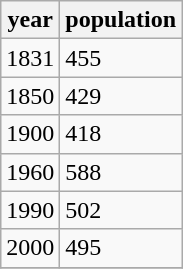<table class="wikitable">
<tr>
<th>year</th>
<th>population</th>
</tr>
<tr>
<td>1831</td>
<td>455</td>
</tr>
<tr>
<td>1850</td>
<td>429</td>
</tr>
<tr>
<td>1900</td>
<td>418</td>
</tr>
<tr>
<td>1960</td>
<td>588</td>
</tr>
<tr>
<td>1990</td>
<td>502</td>
</tr>
<tr>
<td>2000</td>
<td>495</td>
</tr>
<tr>
</tr>
</table>
